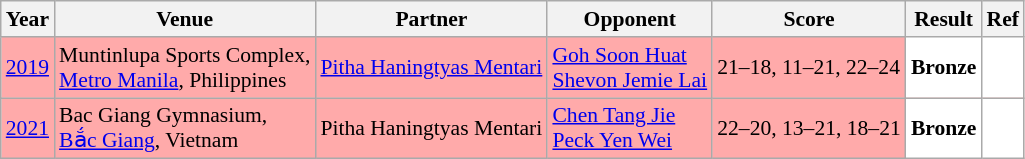<table class="sortable wikitable" style="font-size: 90%;">
<tr>
<th>Year</th>
<th>Venue</th>
<th>Partner</th>
<th>Opponent</th>
<th>Score</th>
<th>Result</th>
<th>Ref</th>
</tr>
<tr style="background:#FFAAAA">
<td align="center"><a href='#'>2019</a></td>
<td align="left">Muntinlupa Sports Complex,<br><a href='#'>Metro Manila</a>, Philippines</td>
<td align="left"> <a href='#'>Pitha Haningtyas Mentari</a></td>
<td align="left"> <a href='#'>Goh Soon Huat</a><br> <a href='#'>Shevon Jemie Lai</a></td>
<td align="left">21–18, 11–21, 22–24</td>
<td style="text-align:left; background:white"> <strong>Bronze</strong></td>
<td style="text-align:center; background:white"></td>
</tr>
<tr style="background:#FFAAAA">
<td align="center"><a href='#'>2021</a></td>
<td align="left">Bac Giang Gymnasium,<br><a href='#'>Bắc Giang</a>, Vietnam</td>
<td align="left"> Pitha Haningtyas Mentari</td>
<td align="left"> <a href='#'>Chen Tang Jie</a><br> <a href='#'>Peck Yen Wei</a></td>
<td align="left">22–20, 13–21, 18–21</td>
<td style="text-align:left; background:white"> <strong>Bronze</strong></td>
<td style="text-align:center; background:white"></td>
</tr>
</table>
